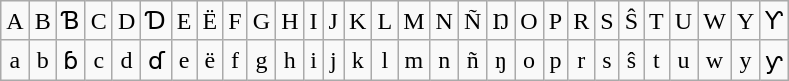<table class="wikitable" style="text-align: center; vertical-align: middle;">
<tr ---->
<td>A</td>
<td>B</td>
<td>Ɓ</td>
<td>C</td>
<td>D</td>
<td>Ɗ</td>
<td>E</td>
<td>Ë</td>
<td>F</td>
<td>G</td>
<td>H</td>
<td>I</td>
<td>J</td>
<td>K</td>
<td>L</td>
<td>M</td>
<td>N</td>
<td>Ñ</td>
<td>Ŋ</td>
<td>O</td>
<td>P</td>
<td>R</td>
<td>S</td>
<td>Ŝ</td>
<td>T</td>
<td>U</td>
<td>W</td>
<td>Y</td>
<td>Ƴ</td>
</tr>
<tr ---->
<td>a</td>
<td>b</td>
<td>ɓ</td>
<td>c</td>
<td>d</td>
<td>ɗ</td>
<td>e</td>
<td>ë</td>
<td>f</td>
<td>g</td>
<td>h</td>
<td>i</td>
<td>j</td>
<td>k</td>
<td>l</td>
<td>m</td>
<td>n</td>
<td>ñ</td>
<td>ŋ</td>
<td>o</td>
<td>p</td>
<td>r</td>
<td>s</td>
<td>ŝ</td>
<td>t</td>
<td>u</td>
<td>w</td>
<td>y</td>
<td>ƴ</td>
</tr>
</table>
